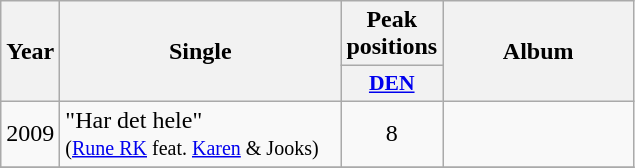<table class="wikitable">
<tr>
<th align="center" rowspan="2" width="10">Year</th>
<th align="center" rowspan="2" width="180">Single</th>
<th align="center" colspan="1" width="20">Peak positions</th>
<th align="center" rowspan="2" width="120">Album</th>
</tr>
<tr>
<th scope="col" style="width:3em;font-size:90%;"><a href='#'>DEN</a><br></th>
</tr>
<tr>
<td style="text-align:center;">2009</td>
<td>"Har det hele" <br><small> (<a href='#'>Rune RK</a> feat. <a href='#'>Karen</a> & Jooks)</small></td>
<td style="text-align:center;">8</td>
<td style="text-align:center;"></td>
</tr>
<tr>
</tr>
</table>
